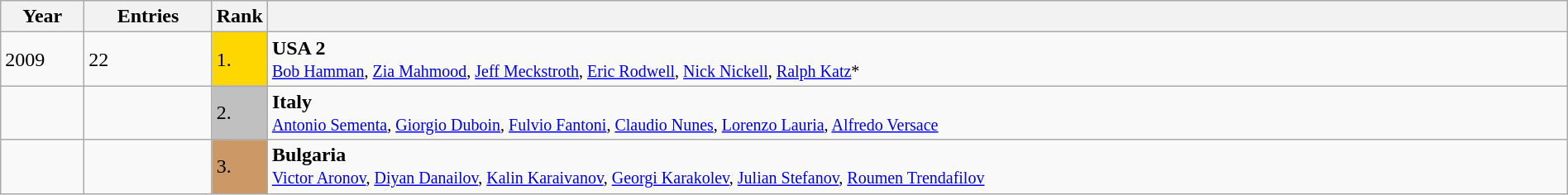<table class="wikitable" style="width:100%;">
<tr>
<th>Year</th>
<th>Entries</th>
<th>Rank</th>
<th></th>
</tr>
<tr>
<td width=60>2009</td>
<td>22</td>
<td style="background:gold; width:30px;">1.</td>
<td> <strong>USA 2</strong> <br><small><a href='#'>Bob Hamman</a>, <a href='#'>Zia Mahmood</a>, <a href='#'>Jeff Meckstroth</a>, <a href='#'>Eric Rodwell</a>, <a href='#'>Nick Nickell</a>, <a href='#'>Ralph Katz</a>*</small></td>
</tr>
<tr>
<td></td>
<td></td>
<td style="background:silver;">2.</td>
<td> <strong>Italy</strong> <br><small><a href='#'>Antonio Sementa</a>, <a href='#'>Giorgio Duboin</a>, <a href='#'>Fulvio Fantoni</a>, <a href='#'>Claudio Nunes</a>, <a href='#'>Lorenzo Lauria</a>, <a href='#'>Alfredo Versace</a></small></td>
</tr>
<tr>
<td></td>
<td></td>
<td style="background:#c96;">3.</td>
<td> <strong>Bulgaria</strong> <br><small><a href='#'>Victor Aronov</a>, <a href='#'>Diyan Danailov</a>, <a href='#'>Kalin Karaivanov</a>, <a href='#'>Georgi Karakolev</a>, <a href='#'>Julian Stefanov</a>, <a href='#'>Roumen Trendafilov</a></small></td>
</tr>
</table>
